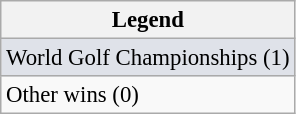<table class="wikitable" style="font-size:95%;">
<tr>
<th>Legend</th>
</tr>
<tr style="background:#dfe2e9;">
<td>World Golf Championships (1)</td>
</tr>
<tr>
<td>Other wins (0)</td>
</tr>
</table>
